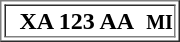<table border="1">
<tr>
<td>  <strong>XA 123 AA</strong>  <span><strong><small>MI</small></strong></span></td>
</tr>
</table>
